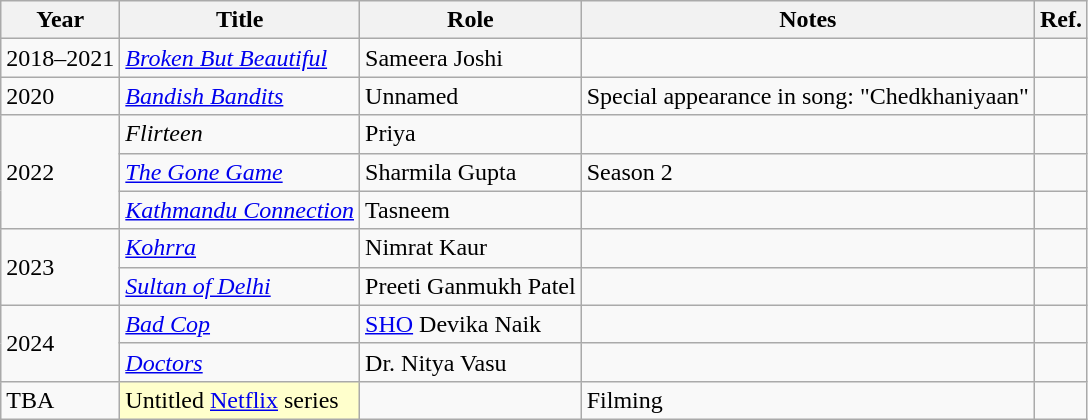<table class="wikitable sortable">
<tr>
<th>Year</th>
<th>Title</th>
<th>Role</th>
<th class="unsortable">Notes</th>
<th class="unsortable">Ref.</th>
</tr>
<tr>
<td>2018–2021</td>
<td><em><a href='#'>Broken But Beautiful</a></em></td>
<td>Sameera Joshi</td>
<td></td>
<td></td>
</tr>
<tr>
<td>2020</td>
<td><em><a href='#'>Bandish Bandits</a></em></td>
<td>Unnamed</td>
<td>Special appearance in song: "Chedkhaniyaan"</td>
<td></td>
</tr>
<tr>
<td rowspan="3">2022</td>
<td><em>Flirteen</em></td>
<td>Priya</td>
<td></td>
<td></td>
</tr>
<tr>
<td><em><a href='#'>The Gone Game</a></em></td>
<td>Sharmila Gupta</td>
<td>Season 2</td>
<td></td>
</tr>
<tr>
<td><em><a href='#'>Kathmandu Connection</a></em></td>
<td>Tasneem</td>
<td></td>
<td></td>
</tr>
<tr>
<td rowspan = "2">2023</td>
<td><em><a href='#'>Kohrra</a></em></td>
<td>Nimrat Kaur</td>
<td></td>
<td></td>
</tr>
<tr>
<td><em><a href='#'>Sultan of Delhi</a></em></td>
<td>Preeti Ganmukh Patel</td>
<td></td>
<td><br></td>
</tr>
<tr>
<td rowspan = "2">2024</td>
<td><em><a href='#'>Bad Cop</a></em></td>
<td><a href='#'>SHO</a> Devika Naik</td>
<td></td>
<td></td>
</tr>
<tr>
<td><em><a href='#'>Doctors</a></em></td>
<td>Dr. Nitya Vasu</td>
<td></td>
<td></td>
</tr>
<tr>
<td>TBA</td>
<td style="background:#FFFFCC;">Untitled <a href='#'>Netflix</a> series </td>
<td></td>
<td>Filming</td>
<td></td>
</tr>
</table>
